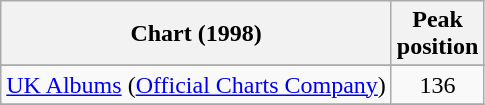<table class="wikitable plainrowheaders sortable" style="text-align:center">
<tr>
<th>Chart (1998)</th>
<th>Peak<br>position</th>
</tr>
<tr>
</tr>
<tr>
</tr>
<tr>
<td><a href='#'>UK Albums</a> (<a href='#'>Official Charts Company</a>)</td>
<td>136</td>
</tr>
<tr>
</tr>
</table>
